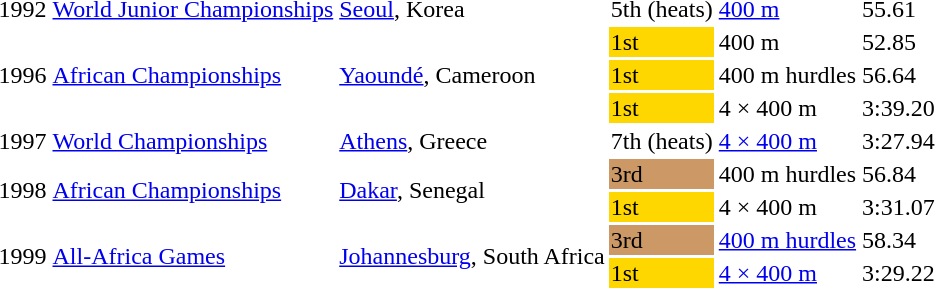<table>
<tr>
<td>1992</td>
<td><a href='#'>World Junior Championships</a></td>
<td><a href='#'>Seoul</a>, Korea</td>
<td>5th (heats)</td>
<td><a href='#'>400 m</a></td>
<td>55.61</td>
</tr>
<tr>
<td rowspan=3>1996</td>
<td rowspan=3><a href='#'>African Championships</a></td>
<td rowspan=3><a href='#'>Yaoundé</a>, Cameroon</td>
<td bgcolor=gold>1st</td>
<td>400 m</td>
<td>52.85</td>
</tr>
<tr>
<td bgcolor=gold>1st</td>
<td>400 m hurdles</td>
<td>56.64</td>
</tr>
<tr>
<td bgcolor=gold>1st</td>
<td>4 × 400 m</td>
<td>3:39.20</td>
</tr>
<tr>
<td>1997</td>
<td><a href='#'>World Championships</a></td>
<td><a href='#'>Athens</a>, Greece</td>
<td>7th (heats)</td>
<td><a href='#'>4 × 400 m</a></td>
<td>3:27.94</td>
</tr>
<tr>
<td rowspan=2>1998</td>
<td rowspan=2><a href='#'>African Championships</a></td>
<td rowspan=2><a href='#'>Dakar</a>, Senegal</td>
<td bgcolor=cc9966>3rd</td>
<td>400 m hurdles</td>
<td>56.84</td>
</tr>
<tr>
<td bgcolor=gold>1st</td>
<td>4 × 400 m</td>
<td>3:31.07</td>
</tr>
<tr>
<td rowspan=2>1999</td>
<td rowspan=2><a href='#'>All-Africa Games</a></td>
<td rowspan=2><a href='#'>Johannesburg</a>, South Africa</td>
<td bgcolor=cc9966>3rd</td>
<td><a href='#'>400 m hurdles</a></td>
<td>58.34</td>
</tr>
<tr>
<td bgcolor=gold>1st</td>
<td><a href='#'>4 × 400 m</a></td>
<td>3:29.22</td>
</tr>
</table>
